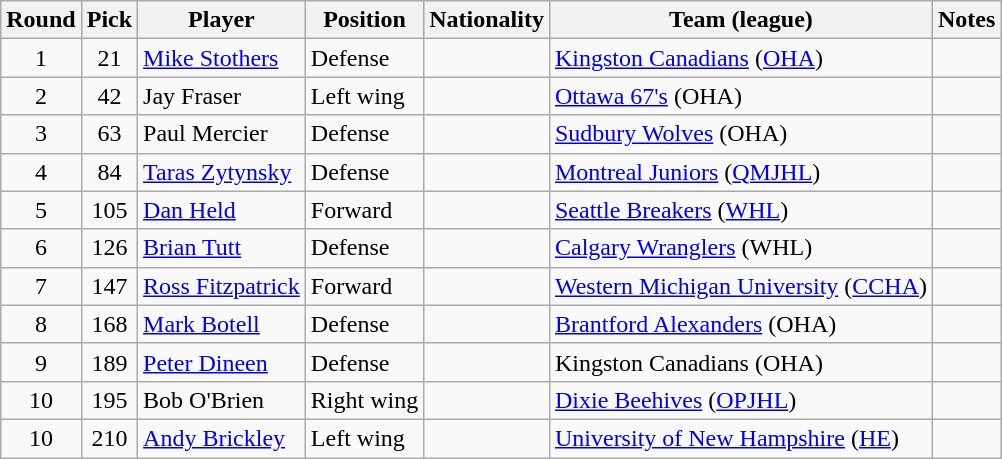<table class="wikitable">
<tr>
<th>Round</th>
<th>Pick</th>
<th>Player</th>
<th>Position</th>
<th>Nationality</th>
<th>Team (league)</th>
<th>Notes</th>
</tr>
<tr>
<td style="text-align:center">1</td>
<td style="text-align:center">21</td>
<td><a href='#'>Mike Stothers</a></td>
<td>Defense</td>
<td></td>
<td><a href='#'>Kingston Canadians</a> (<a href='#'>OHA</a>)</td>
<td></td>
</tr>
<tr>
<td style="text-align:center">2</td>
<td style="text-align:center">42</td>
<td>Jay Fraser</td>
<td>Left wing</td>
<td></td>
<td><a href='#'>Ottawa 67's</a> (OHA)</td>
<td></td>
</tr>
<tr>
<td style="text-align:center">3</td>
<td style="text-align:center">63</td>
<td>Paul Mercier</td>
<td>Defense</td>
<td></td>
<td><a href='#'>Sudbury Wolves</a> (OHA)</td>
<td></td>
</tr>
<tr>
<td style="text-align:center">4</td>
<td style="text-align:center">84</td>
<td><a href='#'>Taras Zytynsky</a></td>
<td>Defense</td>
<td></td>
<td><a href='#'>Montreal Juniors</a> (<a href='#'>QMJHL</a>)</td>
<td></td>
</tr>
<tr>
<td style="text-align:center">5</td>
<td style="text-align:center">105</td>
<td><a href='#'>Dan Held</a></td>
<td>Forward</td>
<td></td>
<td><a href='#'>Seattle Breakers</a> (<a href='#'>WHL</a>)</td>
<td></td>
</tr>
<tr>
<td style="text-align:center">6</td>
<td style="text-align:center">126</td>
<td><a href='#'>Brian Tutt</a></td>
<td>Defense</td>
<td></td>
<td><a href='#'>Calgary Wranglers</a> (WHL)</td>
<td></td>
</tr>
<tr>
<td style="text-align:center">7</td>
<td style="text-align:center">147</td>
<td><a href='#'>Ross Fitzpatrick</a></td>
<td>Forward</td>
<td></td>
<td><a href='#'>Western Michigan University</a> (<a href='#'>CCHA</a>)</td>
<td></td>
</tr>
<tr>
<td style="text-align:center">8</td>
<td style="text-align:center">168</td>
<td><a href='#'>Mark Botell</a></td>
<td>Defense</td>
<td></td>
<td><a href='#'>Brantford Alexanders</a> (OHA)</td>
<td></td>
</tr>
<tr>
<td style="text-align:center">9</td>
<td style="text-align:center">189</td>
<td><a href='#'>Peter Dineen</a></td>
<td>Defense</td>
<td></td>
<td>Kingston Canadians (OHA)</td>
<td></td>
</tr>
<tr>
<td style="text-align:center">10</td>
<td style="text-align:center">195</td>
<td>Bob O'Brien</td>
<td>Right wing</td>
<td></td>
<td><a href='#'>Dixie Beehives</a> (<a href='#'>OPJHL</a>)</td>
<td></td>
</tr>
<tr>
<td style="text-align:center">10</td>
<td style="text-align:center">210</td>
<td><a href='#'>Andy Brickley</a></td>
<td>Left wing</td>
<td></td>
<td><a href='#'>University of New Hampshire</a> (<a href='#'>HE</a>)</td>
<td></td>
</tr>
</table>
